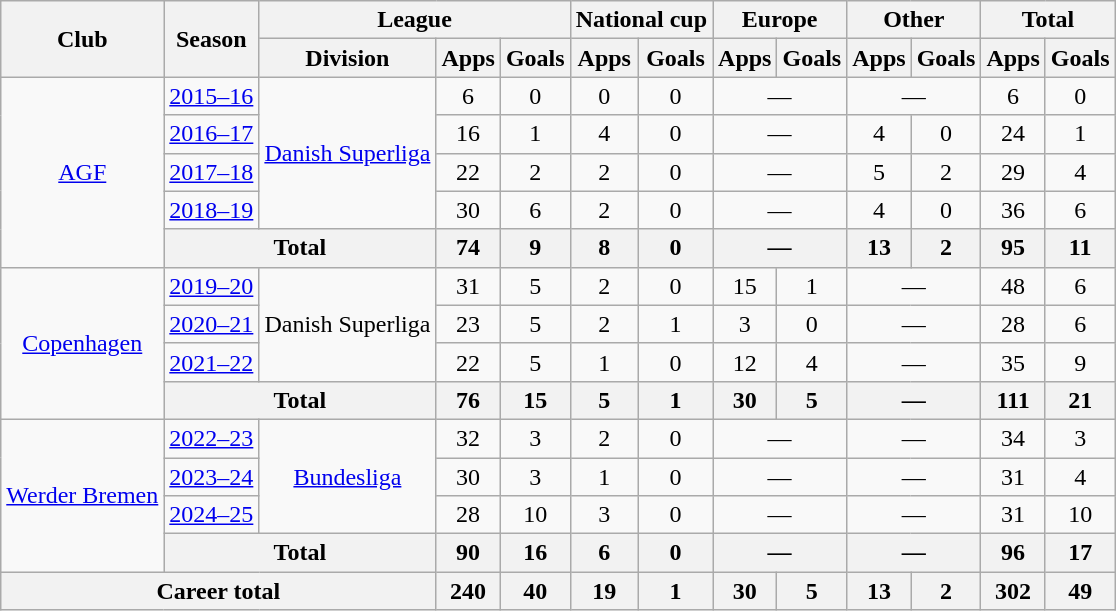<table class="wikitable" style="text-align:center">
<tr>
<th rowspan="2">Club</th>
<th rowspan="2">Season</th>
<th colspan="3">League</th>
<th colspan="2">National cup</th>
<th colspan="2">Europe</th>
<th colspan="2">Other</th>
<th colspan="2">Total</th>
</tr>
<tr>
<th>Division</th>
<th>Apps</th>
<th>Goals</th>
<th>Apps</th>
<th>Goals</th>
<th>Apps</th>
<th>Goals</th>
<th>Apps</th>
<th>Goals</th>
<th>Apps</th>
<th>Goals</th>
</tr>
<tr>
<td rowspan="5"><a href='#'>AGF</a></td>
<td><a href='#'>2015–16</a></td>
<td rowspan="4"><a href='#'>Danish Superliga</a></td>
<td>6</td>
<td>0</td>
<td>0</td>
<td>0</td>
<td colspan="2">—</td>
<td colspan="2">—</td>
<td>6</td>
<td>0</td>
</tr>
<tr>
<td><a href='#'>2016–17</a></td>
<td>16</td>
<td>1</td>
<td>4</td>
<td>0</td>
<td colspan="2">—</td>
<td>4</td>
<td>0</td>
<td>24</td>
<td>1</td>
</tr>
<tr>
<td><a href='#'>2017–18</a></td>
<td>22</td>
<td>2</td>
<td>2</td>
<td>0</td>
<td colspan="2">—</td>
<td>5</td>
<td>2</td>
<td>29</td>
<td>4</td>
</tr>
<tr>
<td><a href='#'>2018–19</a></td>
<td>30</td>
<td>6</td>
<td>2</td>
<td>0</td>
<td colspan="2">—</td>
<td>4</td>
<td>0</td>
<td>36</td>
<td>6</td>
</tr>
<tr>
<th colspan="2">Total</th>
<th>74</th>
<th>9</th>
<th>8</th>
<th>0</th>
<th colspan="2">—</th>
<th>13</th>
<th>2</th>
<th>95</th>
<th>11</th>
</tr>
<tr>
<td rowspan="4"><a href='#'>Copenhagen</a></td>
<td><a href='#'>2019–20</a></td>
<td rowspan="3">Danish Superliga</td>
<td>31</td>
<td>5</td>
<td>2</td>
<td>0</td>
<td>15</td>
<td>1</td>
<td colspan="2">—</td>
<td>48</td>
<td>6</td>
</tr>
<tr>
<td><a href='#'>2020–21</a></td>
<td>23</td>
<td>5</td>
<td>2</td>
<td>1</td>
<td>3</td>
<td>0</td>
<td colspan="2">—</td>
<td>28</td>
<td>6</td>
</tr>
<tr>
<td><a href='#'>2021–22</a></td>
<td>22</td>
<td>5</td>
<td>1</td>
<td>0</td>
<td>12</td>
<td>4</td>
<td colspan="2">—</td>
<td>35</td>
<td>9</td>
</tr>
<tr>
<th colspan="2">Total</th>
<th>76</th>
<th>15</th>
<th>5</th>
<th>1</th>
<th>30</th>
<th>5</th>
<th colspan="2">—</th>
<th>111</th>
<th>21</th>
</tr>
<tr>
<td rowspan="4"><a href='#'>Werder Bremen</a></td>
<td><a href='#'>2022–23</a></td>
<td rowspan="3"><a href='#'>Bundesliga</a></td>
<td>32</td>
<td>3</td>
<td>2</td>
<td>0</td>
<td colspan="2">—</td>
<td colspan="2">—</td>
<td>34</td>
<td>3</td>
</tr>
<tr>
<td><a href='#'>2023–24</a></td>
<td>30</td>
<td>3</td>
<td>1</td>
<td>0</td>
<td colspan="2">—</td>
<td colspan="2">—</td>
<td>31</td>
<td>4</td>
</tr>
<tr>
<td><a href='#'>2024–25</a></td>
<td>28</td>
<td>10</td>
<td>3</td>
<td>0</td>
<td colspan="2">—</td>
<td colspan="2">—</td>
<td>31</td>
<td>10</td>
</tr>
<tr>
<th colspan="2">Total</th>
<th>90</th>
<th>16</th>
<th>6</th>
<th>0</th>
<th colspan="2">—</th>
<th colspan="2">—</th>
<th>96</th>
<th>17</th>
</tr>
<tr>
<th colspan="3">Career total</th>
<th>240</th>
<th>40</th>
<th>19</th>
<th>1</th>
<th>30</th>
<th>5</th>
<th>13</th>
<th>2</th>
<th>302</th>
<th>49</th>
</tr>
</table>
